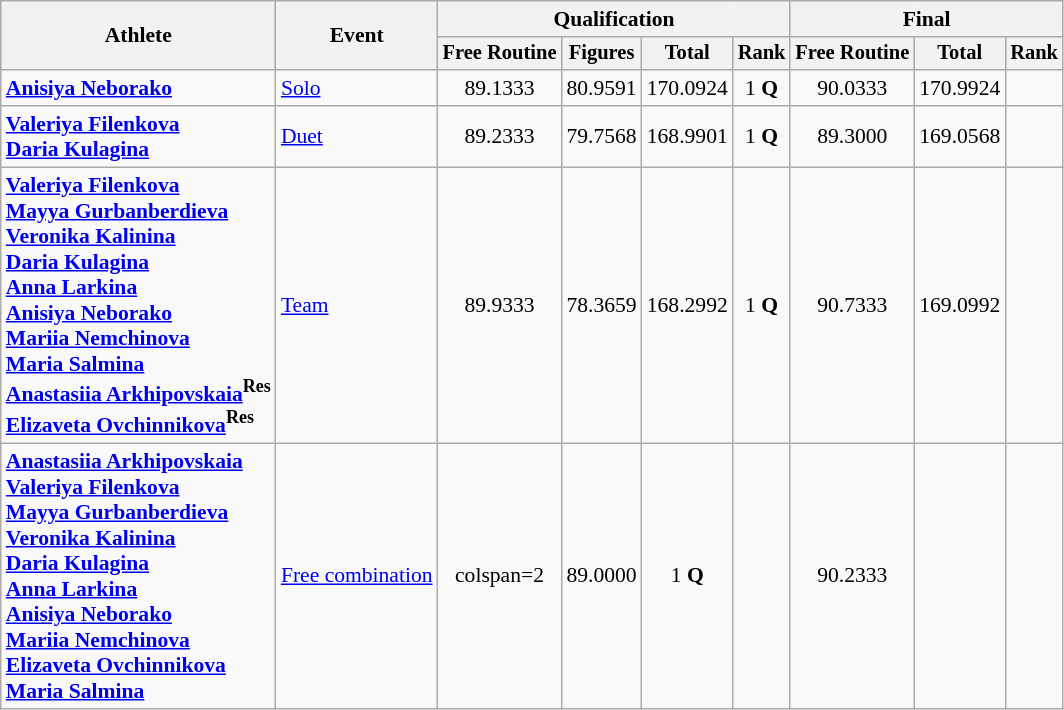<table class="wikitable" style="text-align:center; font-size:90%">
<tr>
<th rowspan=2>Athlete</th>
<th rowspan=2>Event</th>
<th colspan=4>Qualification</th>
<th colspan=3>Final</th>
</tr>
<tr style="font-size:95%">
<th>Free Routine</th>
<th>Figures</th>
<th>Total</th>
<th>Rank</th>
<th>Free Routine</th>
<th>Total</th>
<th>Rank</th>
</tr>
<tr>
<td align=left><strong><a href='#'>Anisiya Neborako</a></strong></td>
<td align=left><a href='#'>Solo</a></td>
<td>89.1333</td>
<td>80.9591</td>
<td>170.0924</td>
<td>1 <strong>Q</strong></td>
<td>90.0333</td>
<td>170.9924</td>
<td></td>
</tr>
<tr>
<td align=left><strong><a href='#'>Valeriya Filenkova</a><br><a href='#'>Daria Kulagina</a></strong></td>
<td align=left><a href='#'>Duet</a></td>
<td>89.2333</td>
<td>79.7568</td>
<td>168.9901</td>
<td>1 <strong>Q</strong></td>
<td>89.3000</td>
<td>169.0568</td>
<td></td>
</tr>
<tr>
<td align=left><strong><a href='#'>Valeriya Filenkova</a><br><a href='#'>Mayya Gurbanberdieva</a><br><a href='#'>Veronika Kalinina</a><br><a href='#'>Daria Kulagina</a><br><a href='#'>Anna Larkina</a><br><a href='#'>Anisiya Neborako</a><br><a href='#'>Mariia Nemchinova</a><br><a href='#'>Maria Salmina</a><br><a href='#'>Anastasiia Arkhipovskaia</a><sup>Res</sup><br><a href='#'>Elizaveta Ovchinnikova</a><sup>Res</sup></strong></td>
<td align=left><a href='#'>Team</a></td>
<td>89.9333</td>
<td>78.3659</td>
<td>168.2992</td>
<td>1 <strong>Q</strong></td>
<td>90.7333</td>
<td>169.0992</td>
<td></td>
</tr>
<tr>
<td align=left><strong><a href='#'>Anastasiia Arkhipovskaia</a><br><a href='#'>Valeriya Filenkova</a><br><a href='#'>Mayya Gurbanberdieva</a><br><a href='#'>Veronika Kalinina</a><br><a href='#'>Daria Kulagina</a><br><a href='#'>Anna Larkina</a><br><a href='#'>Anisiya Neborako</a><br><a href='#'>Mariia Nemchinova</a><br><a href='#'>Elizaveta Ovchinnikova</a><br><a href='#'>Maria Salmina</a></strong></td>
<td align=left><a href='#'>Free combination</a></td>
<td>colspan=2 </td>
<td>89.0000</td>
<td>1 <strong>Q</strong></td>
<td></td>
<td>90.2333</td>
<td></td>
</tr>
</table>
